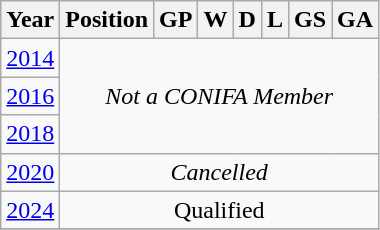<table class="wikitable" style="text-align: center;">
<tr>
<th>Year</th>
<th>Position</th>
<th>GP</th>
<th>W</th>
<th>D</th>
<th>L</th>
<th>GS</th>
<th>GA</th>
</tr>
<tr>
<td> <a href='#'>2014</a></td>
<td colspan="7" rowspan="3"><em>Not a CONIFA Member</em></td>
</tr>
<tr>
<td> <a href='#'>2016</a></td>
</tr>
<tr>
<td> <a href='#'>2018</a></td>
</tr>
<tr>
<td> <a href='#'>2020</a></td>
<td colspan=7><em>Cancelled</em></td>
</tr>
<tr>
<td> <a href='#'>2024</a></td>
<td colspan=7>Qualified</td>
</tr>
<tr>
</tr>
</table>
